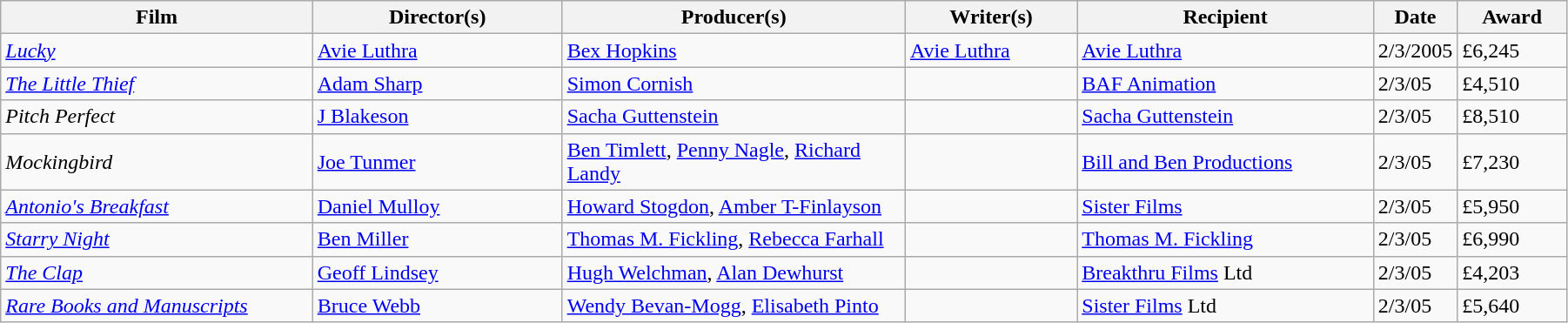<table class="wikitable" width="95%" align="centre">
<tr>
<th width=20%>Film</th>
<th width=16%>Director(s)</th>
<th width=22%>Producer(s)</th>
<th width=11%>Writer(s)</th>
<th width=19%>Recipient</th>
<th width=5%>Date</th>
<th width=7%>Award</th>
</tr>
<tr>
<td><em><a href='#'>Lucky</a></em></td>
<td><a href='#'>Avie Luthra</a></td>
<td><a href='#'>Bex Hopkins</a></td>
<td><a href='#'>Avie Luthra</a></td>
<td><a href='#'>Avie Luthra</a></td>
<td>2/3/2005</td>
<td>£6,245</td>
</tr>
<tr>
<td><em><a href='#'>The Little Thief</a></em></td>
<td><a href='#'>Adam Sharp</a></td>
<td><a href='#'>Simon Cornish</a></td>
<td></td>
<td><a href='#'>BAF Animation</a></td>
<td>2/3/05</td>
<td>£4,510</td>
</tr>
<tr>
<td><em>Pitch Perfect</em></td>
<td><a href='#'>J Blakeson</a></td>
<td><a href='#'>Sacha Guttenstein</a></td>
<td></td>
<td><a href='#'>Sacha Guttenstein</a></td>
<td>2/3/05</td>
<td>£8,510</td>
</tr>
<tr>
<td><em>Mockingbird</em></td>
<td><a href='#'>Joe Tunmer</a></td>
<td><a href='#'>Ben Timlett</a>, <a href='#'>Penny Nagle</a>, <a href='#'>Richard Landy</a></td>
<td></td>
<td><a href='#'>Bill and Ben Productions</a></td>
<td>2/3/05</td>
<td>£7,230</td>
</tr>
<tr>
<td><em><a href='#'>Antonio's Breakfast</a></em></td>
<td><a href='#'>Daniel Mulloy</a></td>
<td><a href='#'>Howard Stogdon</a>, <a href='#'>Amber T-Finlayson</a></td>
<td></td>
<td><a href='#'>Sister Films</a></td>
<td>2/3/05</td>
<td>£5,950</td>
</tr>
<tr>
<td><em><a href='#'>Starry Night</a></em></td>
<td><a href='#'>Ben Miller</a></td>
<td><a href='#'>Thomas M. Fickling</a>, <a href='#'>Rebecca Farhall</a></td>
<td></td>
<td><a href='#'>Thomas M. Fickling</a></td>
<td>2/3/05</td>
<td>£6,990</td>
</tr>
<tr>
<td><em><a href='#'>The Clap</a></em></td>
<td><a href='#'>Geoff Lindsey</a></td>
<td><a href='#'>Hugh Welchman</a>, <a href='#'>Alan Dewhurst</a></td>
<td></td>
<td><a href='#'>Breakthru Films</a> Ltd</td>
<td>2/3/05</td>
<td>£4,203</td>
</tr>
<tr>
<td><em><a href='#'>Rare Books and Manuscripts</a></em></td>
<td><a href='#'>Bruce Webb</a></td>
<td><a href='#'>Wendy Bevan-Mogg</a>, <a href='#'>Elisabeth Pinto</a></td>
<td></td>
<td><a href='#'>Sister Films</a> Ltd</td>
<td>2/3/05</td>
<td>£5,640</td>
</tr>
</table>
